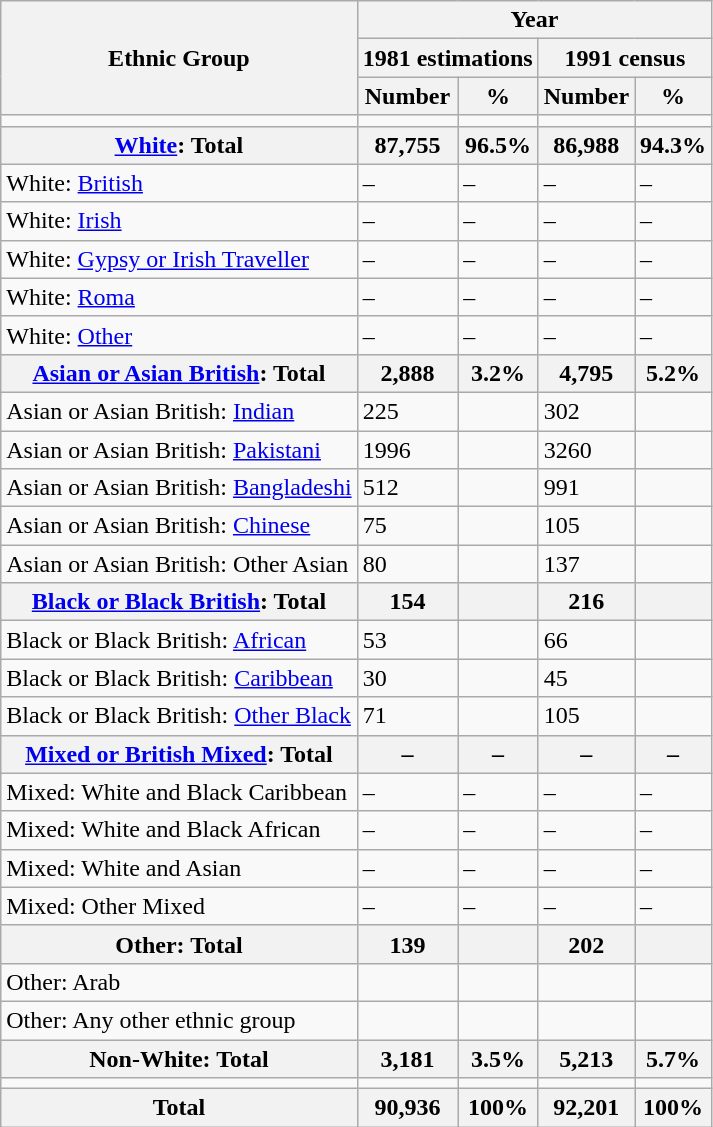<table class="wikitable sortable">
<tr>
<th rowspan="3">Ethnic Group</th>
<th colspan="4">Year</th>
</tr>
<tr>
<th colspan="2">1981 estimations</th>
<th colspan="2">1991 census</th>
</tr>
<tr>
<th>Number</th>
<th>%</th>
<th>Number</th>
<th>%</th>
</tr>
<tr>
<td></td>
<td></td>
<td></td>
<td></td>
<td></td>
</tr>
<tr>
<th><a href='#'>White</a>: Total</th>
<th>87,755</th>
<th>96.5%</th>
<th>86,988</th>
<th>94.3%</th>
</tr>
<tr>
<td>White: <a href='#'>British</a></td>
<td>–</td>
<td>–</td>
<td>–</td>
<td>–</td>
</tr>
<tr>
<td>White: <a href='#'>Irish</a></td>
<td>–</td>
<td>–</td>
<td>–</td>
<td>–</td>
</tr>
<tr>
<td>White: <a href='#'>Gypsy or Irish Traveller</a></td>
<td>–</td>
<td>–</td>
<td>–</td>
<td>–</td>
</tr>
<tr>
<td>White: <a href='#'>Roma</a></td>
<td>–</td>
<td>–</td>
<td>–</td>
<td>–</td>
</tr>
<tr>
<td>White: <a href='#'>Other</a></td>
<td>–</td>
<td>–</td>
<td>–</td>
<td>–</td>
</tr>
<tr>
<th><a href='#'>Asian or Asian British</a>: Total</th>
<th>2,888</th>
<th>3.2%</th>
<th>4,795</th>
<th>5.2%</th>
</tr>
<tr>
<td>Asian or Asian British: <a href='#'>Indian</a></td>
<td>225</td>
<td></td>
<td>302</td>
<td></td>
</tr>
<tr>
<td>Asian or Asian British: <a href='#'>Pakistani</a></td>
<td>1996</td>
<td></td>
<td>3260</td>
<td></td>
</tr>
<tr>
<td>Asian or Asian British: <a href='#'>Bangladeshi</a></td>
<td>512</td>
<td></td>
<td>991</td>
<td></td>
</tr>
<tr>
<td>Asian or Asian British: <a href='#'>Chinese</a></td>
<td>75</td>
<td></td>
<td>105</td>
<td></td>
</tr>
<tr>
<td>Asian or Asian British: Other Asian</td>
<td>80</td>
<td></td>
<td>137</td>
<td></td>
</tr>
<tr>
<th><a href='#'>Black or Black British</a>: Total</th>
<th>154</th>
<th></th>
<th>216</th>
<th></th>
</tr>
<tr>
<td>Black or Black British: <a href='#'>African</a></td>
<td>53</td>
<td></td>
<td>66</td>
<td></td>
</tr>
<tr>
<td>Black or Black British: <a href='#'>Caribbean</a></td>
<td>30</td>
<td></td>
<td>45</td>
<td></td>
</tr>
<tr>
<td>Black or Black British: <a href='#'>Other Black</a></td>
<td>71</td>
<td></td>
<td>105</td>
<td></td>
</tr>
<tr>
<th><a href='#'>Mixed or British Mixed</a>: Total</th>
<th>–</th>
<th>–</th>
<th>–</th>
<th>–</th>
</tr>
<tr>
<td>Mixed: White and Black Caribbean</td>
<td>–</td>
<td>–</td>
<td>–</td>
<td>–</td>
</tr>
<tr>
<td>Mixed: White and Black African</td>
<td>–</td>
<td>–</td>
<td>–</td>
<td>–</td>
</tr>
<tr>
<td>Mixed: White and Asian</td>
<td>–</td>
<td>–</td>
<td>–</td>
<td>–</td>
</tr>
<tr>
<td>Mixed: Other Mixed</td>
<td>–</td>
<td>–</td>
<td>–</td>
<td>–</td>
</tr>
<tr>
<th>Other: Total</th>
<th>139</th>
<th></th>
<th>202</th>
<th></th>
</tr>
<tr>
<td>Other: Arab</td>
<td></td>
<td></td>
<td></td>
<td></td>
</tr>
<tr>
<td>Other: Any other ethnic group</td>
<td></td>
<td></td>
<td></td>
<td></td>
</tr>
<tr>
<th>Non-White: Total</th>
<th>3,181</th>
<th>3.5%</th>
<th>5,213</th>
<th>5.7%</th>
</tr>
<tr>
<td></td>
<td></td>
<td></td>
<td></td>
<td></td>
</tr>
<tr>
<th>Total</th>
<th>90,936</th>
<th>100%</th>
<th>92,201</th>
<th>100%</th>
</tr>
</table>
